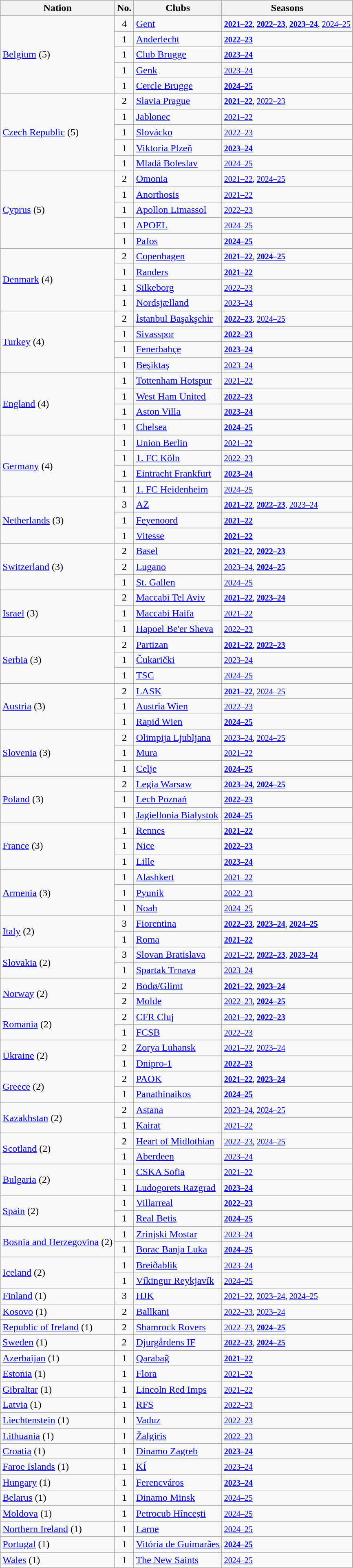<table class="wikitable sortable">
<tr>
<th>Nation</th>
<th>No.</th>
<th>Clubs</th>
<th>Seasons</th>
</tr>
<tr>
<td rowspan="5"> <a href='#'>Belgium</a> (5)</td>
<td style="text-align: center;">4</td>
<td><a href='#'>Gent</a></td>
<td><small><strong><a href='#'>2021–22</a></strong>, <strong><a href='#'>2022–23</a></strong>, <strong><a href='#'>2023–24</a></strong>, <a href='#'>2024–25</a></small></td>
</tr>
<tr>
<td style="text-align: center;">1</td>
<td><a href='#'>Anderlecht</a></td>
<td><small><strong><a href='#'>2022–23</a></strong></small></td>
</tr>
<tr>
<td style="text-align: center;">1</td>
<td><a href='#'>Club Brugge</a></td>
<td><small><strong><a href='#'>2023–24</a></strong></small></td>
</tr>
<tr>
<td style="text-align: center;">1</td>
<td><a href='#'>Genk</a></td>
<td><small><a href='#'>2023–24</a></small></td>
</tr>
<tr>
<td style="text-align: center;">1</td>
<td><a href='#'>Cercle Brugge</a></td>
<td><small><strong><a href='#'>2024–25</a></strong></small></td>
</tr>
<tr>
<td rowspan="5"> <a href='#'>Czech Republic</a> (5)</td>
<td style="text-align: center;">2</td>
<td><a href='#'>Slavia Prague</a></td>
<td><small><strong><a href='#'>2021–22</a></strong>, <a href='#'>2022–23</a></small></td>
</tr>
<tr>
<td style="text-align: center;">1</td>
<td><a href='#'>Jablonec</a></td>
<td><small><a href='#'>2021–22</a></small></td>
</tr>
<tr>
<td style="text-align: center;">1</td>
<td><a href='#'>Slovácko</a></td>
<td><small><a href='#'>2022–23</a></small></td>
</tr>
<tr>
<td style="text-align: center;">1</td>
<td><a href='#'>Viktoria Plzeň</a></td>
<td><small><strong><a href='#'>2023–24</a></strong></small></td>
</tr>
<tr>
<td style="text-align: center;">1</td>
<td><a href='#'>Mladá Boleslav</a></td>
<td><small><a href='#'>2024–25</a></small></td>
</tr>
<tr>
<td rowspan="5"> <a href='#'>Cyprus</a> (5)</td>
<td style="text-align: center;">2</td>
<td><a href='#'>Omonia</a></td>
<td><small><a href='#'>2021–22</a>, <a href='#'>2024–25</a></small></td>
</tr>
<tr>
<td style="text-align: center;">1</td>
<td><a href='#'>Anorthosis</a></td>
<td><small><a href='#'>2021–22</a></small></td>
</tr>
<tr>
<td style="text-align: center;">1</td>
<td><a href='#'>Apollon Limassol</a></td>
<td><small><a href='#'>2022–23</a></small></td>
</tr>
<tr>
<td style="text-align: center;">1</td>
<td><a href='#'>APOEL</a></td>
<td><small><a href='#'>2024–25</a></small></td>
</tr>
<tr>
<td style="text-align: center;">1</td>
<td><a href='#'>Pafos</a></td>
<td><small><strong><a href='#'>2024–25</a></strong></small></td>
</tr>
<tr>
<td rowspan="4"> <a href='#'>Denmark</a> (4)</td>
<td style="text-align: center;">2</td>
<td><a href='#'>Copenhagen</a></td>
<td><small><strong><a href='#'>2021–22</a></strong>, <strong><a href='#'>2024–25</a></strong></small></td>
</tr>
<tr>
<td style="text-align: center;">1</td>
<td><a href='#'>Randers</a></td>
<td><small><strong><a href='#'>2021–22</a></strong></small></td>
</tr>
<tr>
<td style="text-align: center;">1</td>
<td><a href='#'>Silkeborg</a></td>
<td><small><a href='#'>2022–23</a></small></td>
</tr>
<tr>
<td style="text-align: center;">1</td>
<td><a href='#'>Nordsjælland</a></td>
<td><small><a href='#'>2023–24</a></small></td>
</tr>
<tr>
<td rowspan="4"> <a href='#'>Turkey</a> (4)</td>
<td style="text-align: center;">2</td>
<td><a href='#'>İstanbul Başakşehir</a></td>
<td><small><strong><a href='#'>2022–23</a></strong>, <a href='#'>2024–25</a></small></td>
</tr>
<tr>
<td style="text-align: center;">1</td>
<td><a href='#'>Sivasspor</a></td>
<td><small><strong><a href='#'>2022–23</a></strong></small></td>
</tr>
<tr>
<td style="text-align: center;">1</td>
<td><a href='#'>Fenerbahçe</a></td>
<td><small><strong><a href='#'>2023–24</a></strong></small></td>
</tr>
<tr>
<td style="text-align: center;">1</td>
<td><a href='#'>Beşiktaş</a></td>
<td><small><a href='#'>2023–24</a></small></td>
</tr>
<tr>
<td rowspan="4"> <a href='#'>England</a> (4)</td>
<td style="text-align: center;">1</td>
<td><a href='#'>Tottenham Hotspur</a></td>
<td><small><a href='#'>2021–22</a></small></td>
</tr>
<tr>
<td style="text-align: center;">1</td>
<td><a href='#'>West Ham United</a></td>
<td><small><strong><a href='#'>2022–23</a></strong></small></td>
</tr>
<tr>
<td style="text-align: center;">1</td>
<td><a href='#'>Aston Villa</a></td>
<td><small><strong><a href='#'>2023–24</a></strong></small></td>
</tr>
<tr>
<td style="text-align: center;">1</td>
<td><a href='#'>Chelsea</a></td>
<td><small><strong><a href='#'>2024–25</a></strong></small></td>
</tr>
<tr>
<td rowspan="4"> <a href='#'>Germany</a> (4)</td>
<td style="text-align: center;">1</td>
<td><a href='#'>Union Berlin</a></td>
<td><small><a href='#'>2021–22</a></small></td>
</tr>
<tr>
<td style="text-align: center;">1</td>
<td><a href='#'>1. FC Köln</a></td>
<td><small><a href='#'>2022–23</a></small></td>
</tr>
<tr>
<td style="text-align: center;">1</td>
<td><a href='#'>Eintracht Frankfurt</a></td>
<td><small><strong><a href='#'>2023–24</a></strong></small></td>
</tr>
<tr>
<td style="text-align: center;">1</td>
<td><a href='#'>1. FC Heidenheim</a></td>
<td><small><a href='#'>2024–25</a></small></td>
</tr>
<tr>
<td rowspan="3"> <a href='#'>Netherlands</a> (3)</td>
<td style="text-align: center;">3</td>
<td><a href='#'>AZ</a></td>
<td><small><strong><a href='#'>2021–22</a></strong>, <strong><a href='#'>2022–23</a></strong>, <a href='#'>2023–24</a></small></td>
</tr>
<tr>
<td style="text-align: center;">1</td>
<td><a href='#'>Feyenoord</a></td>
<td><small><strong><a href='#'>2021–22</a></strong></small></td>
</tr>
<tr>
<td style="text-align: center;">1</td>
<td><a href='#'>Vitesse</a></td>
<td><small><strong><a href='#'>2021–22</a></strong></small></td>
</tr>
<tr>
<td rowspan="3"> <a href='#'>Switzerland</a> (3)</td>
<td style="text-align: center;">2</td>
<td><a href='#'>Basel</a></td>
<td><small><strong><a href='#'>2021–22</a></strong>, <strong><a href='#'>2022–23</a></strong></small></td>
</tr>
<tr>
<td style="text-align: center;">2</td>
<td><a href='#'>Lugano</a></td>
<td><small><a href='#'>2023–24</a>, <strong><a href='#'>2024–25</a></strong></small></td>
</tr>
<tr>
<td style="text-align: center;">1</td>
<td><a href='#'>St. Gallen</a></td>
<td><small><a href='#'>2024–25</a></small></td>
</tr>
<tr>
<td rowspan="3"> <a href='#'>Israel</a> (3)</td>
<td style="text-align: center;">2</td>
<td><a href='#'>Maccabi Tel Aviv</a></td>
<td><small><strong><a href='#'>2021–22</a></strong>, <strong><a href='#'>2023–24</a></strong></small></td>
</tr>
<tr>
<td style="text-align: center;">1</td>
<td><a href='#'>Maccabi Haifa</a></td>
<td><small><a href='#'>2021–22</a></small></td>
</tr>
<tr>
<td style="text-align: center;">1</td>
<td><a href='#'>Hapoel Be'er Sheva</a></td>
<td><small><a href='#'>2022–23</a></small></td>
</tr>
<tr>
<td rowspan="3"> <a href='#'>Serbia</a> (3)</td>
<td style="text-align: center;">2</td>
<td><a href='#'>Partizan</a></td>
<td><small><strong><a href='#'>2021–22</a></strong>, <strong><a href='#'>2022–23</a></strong></small></td>
</tr>
<tr>
<td style="text-align: center;">1</td>
<td><a href='#'>Čukarički</a></td>
<td><small><a href='#'>2023–24</a></small></td>
</tr>
<tr>
<td style="text-align: center;">1</td>
<td><a href='#'>TSC</a></td>
<td><small><a href='#'>2024–25</a></small></td>
</tr>
<tr>
<td rowspan="3"> <a href='#'>Austria</a> (3)</td>
<td style="text-align: center;">2</td>
<td><a href='#'>LASK</a></td>
<td><small><strong><a href='#'>2021–22</a></strong>, <a href='#'>2024–25</a></small></td>
</tr>
<tr>
<td style="text-align: center;">1</td>
<td><a href='#'>Austria Wien</a></td>
<td><small><a href='#'>2022–23</a></small></td>
</tr>
<tr>
<td style="text-align: center;">1</td>
<td><a href='#'>Rapid Wien</a></td>
<td><small><strong><a href='#'>2024–25</a></strong></small></td>
</tr>
<tr>
<td rowspan="3"> <a href='#'>Slovenia</a> (3)</td>
<td style="text-align: center;">2</td>
<td><a href='#'>Olimpija Ljubljana</a></td>
<td><small><a href='#'>2023–24</a>, <a href='#'>2024–25</a></small></td>
</tr>
<tr>
<td style="text-align: center;">1</td>
<td><a href='#'>Mura</a></td>
<td><small><a href='#'>2021–22</a></small></td>
</tr>
<tr>
<td style="text-align: center;">1</td>
<td><a href='#'>Celje</a></td>
<td><small><strong><a href='#'>2024–25</a></strong></small></td>
</tr>
<tr>
<td rowspan="3"> <a href='#'>Poland</a> (3)</td>
<td style="text-align: center;">2</td>
<td><a href='#'>Legia Warsaw</a></td>
<td><small><strong><a href='#'>2023–24</a></strong>, <strong><a href='#'>2024–25</a></strong></small></td>
</tr>
<tr>
<td style="text-align: center;">1</td>
<td><a href='#'>Lech Poznań</a></td>
<td><small><strong><a href='#'>2022–23</a></strong></small></td>
</tr>
<tr>
<td style="text-align: center;">1</td>
<td><a href='#'>Jagiellonia Białystok</a></td>
<td><small><strong><a href='#'>2024–25</a></strong></small></td>
</tr>
<tr>
<td rowspan="3"> <a href='#'>France</a> (3)</td>
<td style="text-align: center;">1</td>
<td><a href='#'>Rennes</a></td>
<td><small><strong><a href='#'>2021–22</a></strong></small></td>
</tr>
<tr>
<td style="text-align: center;">1</td>
<td><a href='#'>Nice</a></td>
<td><small><strong><a href='#'>2022–23</a></strong></small></td>
</tr>
<tr>
<td style="text-align: center;">1</td>
<td><a href='#'>Lille</a></td>
<td><small><strong><a href='#'>2023–24</a></strong></small></td>
</tr>
<tr>
<td rowspan="3"> <a href='#'>Armenia</a> (3)</td>
<td style="text-align: center;">1</td>
<td><a href='#'>Alashkert</a></td>
<td><small><a href='#'>2021–22</a></small></td>
</tr>
<tr>
<td style="text-align: center;">1</td>
<td><a href='#'>Pyunik</a></td>
<td><small><a href='#'>2022–23</a></small></td>
</tr>
<tr>
<td style="text-align: center;">1</td>
<td><a href='#'>Noah</a></td>
<td><small><a href='#'>2024–25</a></small></td>
</tr>
<tr>
<td rowspan="2"> <a href='#'>Italy</a> (2)</td>
<td style="text-align: center;">3</td>
<td><a href='#'>Fiorentina</a></td>
<td><small><strong><a href='#'>2022–23</a></strong>, <strong><a href='#'>2023–24</a></strong>, <strong><a href='#'>2024–25</a></strong></small></td>
</tr>
<tr>
<td style="text-align: center;">1</td>
<td><a href='#'>Roma</a></td>
<td><small><strong><a href='#'>2021–22</a></strong></small></td>
</tr>
<tr>
<td rowspan="2"> <a href='#'>Slovakia</a> (2)</td>
<td style="text-align: center;">3</td>
<td><a href='#'>Slovan Bratislava</a></td>
<td><small><a href='#'>2021–22</a>, <strong><a href='#'>2022–23</a></strong>, <strong><a href='#'>2023–24</a></strong></small></td>
</tr>
<tr>
<td style="text-align: center;">1</td>
<td><a href='#'>Spartak Trnava</a></td>
<td><small><a href='#'>2023–24</a></small></td>
</tr>
<tr>
<td rowspan="2"> <a href='#'>Norway</a> (2)</td>
<td style="text-align: center;">2</td>
<td><a href='#'>Bodø/Glimt</a></td>
<td><small><strong><a href='#'>2021–22</a></strong>, <strong><a href='#'>2023–24</a></strong></small></td>
</tr>
<tr>
<td style="text-align: center;">2</td>
<td><a href='#'>Molde</a></td>
<td><small><a href='#'>2022–23</a>, <strong><a href='#'>2024–25</a></strong></small></td>
</tr>
<tr>
<td rowspan="2"> <a href='#'>Romania</a> (2)</td>
<td style="text-align: center;">2</td>
<td><a href='#'>CFR Cluj</a></td>
<td><small><a href='#'>2021–22</a>, <strong><a href='#'>2022–23</a></strong></small></td>
</tr>
<tr>
<td style="text-align: center;">1</td>
<td><a href='#'>FCSB</a></td>
<td><small><a href='#'>2022–23</a></small></td>
</tr>
<tr>
<td rowspan="2"> <a href='#'>Ukraine</a> (2)</td>
<td style="text-align: center;">2</td>
<td><a href='#'>Zorya Luhansk</a></td>
<td><small><a href='#'>2021–22</a>, <a href='#'>2023–24</a></small></td>
</tr>
<tr>
<td style="text-align: center;">1</td>
<td><a href='#'>Dnipro-1</a></td>
<td><small><strong><a href='#'>2022–23</a></strong></small></td>
</tr>
<tr>
<td rowspan="2"> <a href='#'>Greece</a> (2)</td>
<td style="text-align: center;">2</td>
<td><a href='#'>PAOK</a></td>
<td><small><strong><a href='#'>2021–22</a></strong>, <strong><a href='#'>2023–24</a></strong></small></td>
</tr>
<tr>
<td style="text-align: center;">1</td>
<td><a href='#'>Panathinaikos</a></td>
<td><small><strong><a href='#'>2024–25</a></strong></small></td>
</tr>
<tr>
<td rowspan="2"> <a href='#'>Kazakhstan</a> (2)</td>
<td style="text-align: center;">2</td>
<td><a href='#'>Astana</a></td>
<td><small><a href='#'>2023–24</a>, <a href='#'>2024–25</a></small></td>
</tr>
<tr>
<td style="text-align: center;">1</td>
<td><a href='#'>Kairat</a></td>
<td><small><a href='#'>2021–22</a></small></td>
</tr>
<tr>
<td rowspan="2"> <a href='#'>Scotland</a> (2)</td>
<td style="text-align: center;">2</td>
<td><a href='#'>Heart of Midlothian</a></td>
<td><small><a href='#'>2022–23</a>, <a href='#'>2024–25</a></small></td>
</tr>
<tr>
<td style="text-align: center;">1</td>
<td><a href='#'>Aberdeen</a></td>
<td><small><a href='#'>2023–24</a></small></td>
</tr>
<tr>
<td rowspan="2"> <a href='#'>Bulgaria</a> (2)</td>
<td style="text-align: center;">1</td>
<td><a href='#'>CSKA Sofia</a></td>
<td><small><a href='#'>2021–22</a></small></td>
</tr>
<tr>
<td style="text-align: center;">1</td>
<td><a href='#'>Ludogorets Razgrad</a></td>
<td><small><strong><a href='#'>2023–24</a></strong></small></td>
</tr>
<tr>
<td rowspan="2"> <a href='#'>Spain</a> (2)</td>
<td style="text-align: center;">1</td>
<td><a href='#'>Villarreal</a></td>
<td><small><strong><a href='#'>2022–23</a></strong></small></td>
</tr>
<tr>
<td style="text-align: center;">1</td>
<td><a href='#'>Real Betis</a></td>
<td><small><strong><a href='#'>2024–25</a></strong></small></td>
</tr>
<tr>
<td rowspan="2"> <a href='#'>Bosnia and Herzegovina</a> (2)</td>
<td style="text-align: center;">1</td>
<td><a href='#'>Zrinjski Mostar</a></td>
<td><small><a href='#'>2023–24</a></small></td>
</tr>
<tr>
<td style="text-align: center;">1</td>
<td><a href='#'>Borac Banja Luka</a></td>
<td><small><strong><a href='#'>2024–25</a></strong></small></td>
</tr>
<tr>
<td rowspan="2"> <a href='#'>Iceland</a> (2)</td>
<td style="text-align: center;">1</td>
<td><a href='#'>Breiðablik</a></td>
<td><small><a href='#'>2023–24</a></small></td>
</tr>
<tr>
<td style="text-align: center;">1</td>
<td><a href='#'>Víkingur Reykjavík</a></td>
<td><small><a href='#'>2024–25</a></small></td>
</tr>
<tr>
<td> <a href='#'>Finland</a> (1)</td>
<td style="text-align: center;">3</td>
<td><a href='#'>HJK</a></td>
<td><small><a href='#'>2021–22</a>, <a href='#'>2023–24</a>, <a href='#'>2024–25</a></small></td>
</tr>
<tr>
<td> <a href='#'>Kosovo</a> (1)</td>
<td style="text-align: center;">2</td>
<td><a href='#'>Ballkani</a></td>
<td><small><a href='#'>2022–23</a>, <a href='#'>2023–24</a></small></td>
</tr>
<tr>
<td> <a href='#'>Republic of Ireland</a> (1)</td>
<td style="text-align: center;">2</td>
<td><a href='#'>Shamrock Rovers</a></td>
<td><small><a href='#'>2022–23</a>, <strong><a href='#'>2024–25</a></strong></small></td>
</tr>
<tr>
<td> <a href='#'>Sweden</a> (1)</td>
<td style="text-align: center;">2</td>
<td><a href='#'>Djurgårdens IF</a></td>
<td><small><strong><a href='#'>2022–23</a></strong>, <strong><a href='#'>2024–25</a></strong></small></td>
</tr>
<tr>
<td> <a href='#'>Azerbaijan</a> (1)</td>
<td style="text-align: center;">1</td>
<td><a href='#'>Qarabağ</a></td>
<td><small><strong><a href='#'>2021–22</a></strong></small></td>
</tr>
<tr>
<td> <a href='#'>Estonia</a> (1)</td>
<td style="text-align: center;">1</td>
<td><a href='#'>Flora</a></td>
<td><small><a href='#'>2021–22</a></small></td>
</tr>
<tr>
<td> <a href='#'>Gibraltar</a> (1)</td>
<td style="text-align: center;">1</td>
<td><a href='#'>Lincoln Red Imps</a></td>
<td><small><a href='#'>2021–22</a></small></td>
</tr>
<tr>
<td> <a href='#'>Latvia</a> (1)</td>
<td style="text-align: center;">1</td>
<td><a href='#'>RFS</a></td>
<td><small><a href='#'>2022–23</a></small></td>
</tr>
<tr>
<td> <a href='#'>Liechtenstein</a> (1)</td>
<td style="text-align: center;">1</td>
<td><a href='#'>Vaduz</a></td>
<td><small><a href='#'>2022–23</a></small></td>
</tr>
<tr>
<td> <a href='#'>Lithuania</a> (1)</td>
<td style="text-align: center;">1</td>
<td><a href='#'>Žalgiris</a></td>
<td><small><a href='#'>2022–23</a></small></td>
</tr>
<tr>
<td> <a href='#'>Croatia</a> (1)</td>
<td style="text-align: center;">1</td>
<td><a href='#'>Dinamo Zagreb</a></td>
<td><small><strong><a href='#'>2023–24</a></strong></small></td>
</tr>
<tr>
<td> <a href='#'>Faroe Islands</a> (1)</td>
<td style="text-align: center;">1</td>
<td><a href='#'>KÍ</a></td>
<td><small><a href='#'>2023–24</a></small></td>
</tr>
<tr>
<td> <a href='#'>Hungary</a> (1)</td>
<td style="text-align: center;">1</td>
<td><a href='#'>Ferencváros</a></td>
<td><small><strong><a href='#'>2023–24</a></strong></small></td>
</tr>
<tr>
<td> <a href='#'>Belarus</a> (1)</td>
<td style="text-align: center;">1</td>
<td><a href='#'>Dinamo Minsk</a></td>
<td><small><a href='#'>2024–25</a></small></td>
</tr>
<tr>
<td> <a href='#'>Moldova</a> (1)</td>
<td style="text-align: center;">1</td>
<td><a href='#'>Petrocub Hîncești</a></td>
<td><small><a href='#'>2024–25</a></small></td>
</tr>
<tr>
<td> <a href='#'>Northern Ireland</a> (1)</td>
<td style="text-align: center;">1</td>
<td><a href='#'>Larne</a></td>
<td><small><a href='#'>2024–25</a></small></td>
</tr>
<tr>
<td> <a href='#'>Portugal</a> (1)</td>
<td style="text-align: center;">1</td>
<td><a href='#'>Vitória de Guimarães</a></td>
<td><small><strong><a href='#'>2024–25</a></strong></small></td>
</tr>
<tr>
<td> <a href='#'>Wales</a> (1)</td>
<td style="text-align: center;">1</td>
<td><a href='#'>The New Saints</a></td>
<td><small><a href='#'>2024–25</a></small></td>
</tr>
</table>
